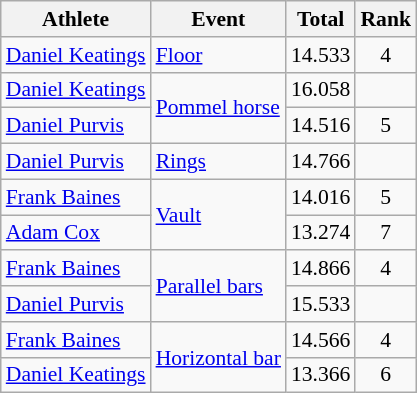<table class="wikitable" style="font-size:90%">
<tr>
<th rowspan>Athlete</th>
<th rowspan>Event</th>
<th rowspan>Total</th>
<th rowspan>Rank</th>
</tr>
<tr align=center>
<td align=left><a href='#'>Daniel Keatings</a></td>
<td align=left><a href='#'>Floor</a></td>
<td>14.533</td>
<td>4</td>
</tr>
<tr align=center>
<td align=left><a href='#'>Daniel Keatings</a></td>
<td align=left rowspan=2><a href='#'>Pommel horse</a></td>
<td>16.058</td>
<td></td>
</tr>
<tr align=center>
<td align=left><a href='#'>Daniel Purvis</a></td>
<td>14.516</td>
<td>5</td>
</tr>
<tr align=center>
<td align=left><a href='#'>Daniel Purvis</a></td>
<td align=left><a href='#'>Rings</a></td>
<td>14.766</td>
<td></td>
</tr>
<tr align=center>
<td align=left><a href='#'>Frank Baines</a></td>
<td align=left rowspan=2><a href='#'>Vault</a></td>
<td>14.016</td>
<td>5</td>
</tr>
<tr align=center>
<td align=left><a href='#'>Adam Cox</a></td>
<td>13.274</td>
<td>7</td>
</tr>
<tr align=center>
<td align=left><a href='#'>Frank Baines</a></td>
<td align=left rowspan=2><a href='#'>Parallel bars</a></td>
<td>14.866</td>
<td>4</td>
</tr>
<tr align=center>
<td align=left><a href='#'>Daniel Purvis</a></td>
<td>15.533</td>
<td></td>
</tr>
<tr align=center>
<td align=left><a href='#'>Frank Baines</a></td>
<td align=left rowspan=2><a href='#'>Horizontal bar</a></td>
<td>14.566</td>
<td>4</td>
</tr>
<tr align=center>
<td align=left><a href='#'>Daniel Keatings</a></td>
<td>13.366</td>
<td>6</td>
</tr>
</table>
